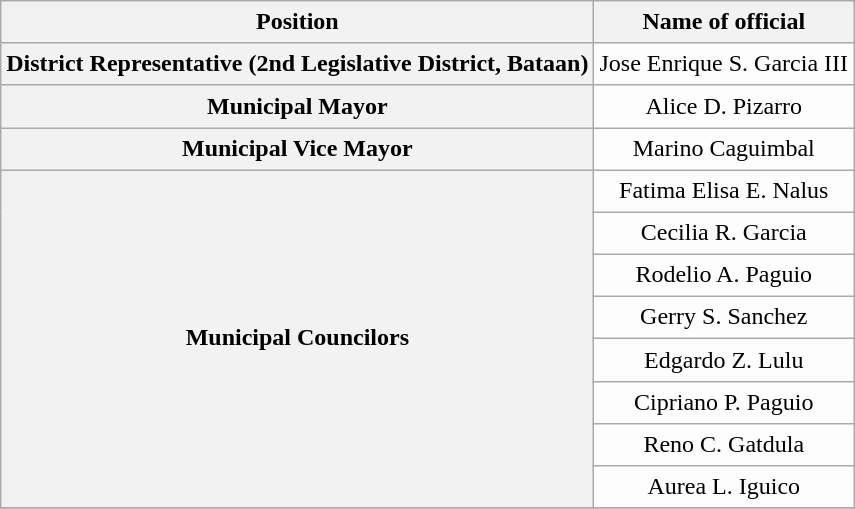<table class="wikitable collapsible" style="font-size:100%;background-color:#FDFDFD;line-height:1.30em;">
<tr>
<th scope="col">Position</th>
<th scope="col">Name of official</th>
</tr>
<tr>
<th scope="row" rowspan=1>District Representative (2nd Legislative District, Bataan)</th>
<td style="text-align:center;">Jose Enrique S. Garcia III</td>
</tr>
<tr>
<th scope="row">Municipal Mayor</th>
<td style="text-align:center;">Alice D. Pizarro</td>
</tr>
<tr>
<th scope="row">Municipal Vice Mayor</th>
<td style="text-align:center;">Marino Caguimbal</td>
</tr>
<tr>
<th scope="row" rowspan=8>Municipal Councilors</th>
<td style="text-align:center;">Fatima Elisa E. Nalus</td>
</tr>
<tr>
<td style="text-align:center;">Cecilia R. Garcia</td>
</tr>
<tr>
<td style="text-align:center;">Rodelio A. Paguio</td>
</tr>
<tr>
<td style="text-align:center;">Gerry S. Sanchez</td>
</tr>
<tr>
<td style="text-align:center;">Edgardo Z. Lulu</td>
</tr>
<tr>
<td style="text-align:center;">Cipriano P. Paguio</td>
</tr>
<tr>
<td style="text-align:center;">Reno C. Gatdula</td>
</tr>
<tr>
<td style="text-align:center;">Aurea L. Iguico</td>
</tr>
<tr>
</tr>
</table>
